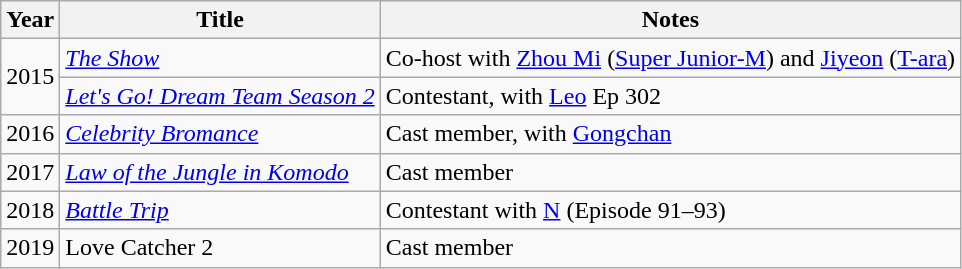<table class="wikitable">
<tr>
<th>Year</th>
<th>Title</th>
<th>Notes</th>
</tr>
<tr>
<td rowspan="2">2015</td>
<td><em><a href='#'>The Show</a></em></td>
<td>Co-host with <a href='#'>Zhou Mi</a> (<a href='#'>Super Junior-M</a>) and <a href='#'>Jiyeon</a> (<a href='#'>T-ara</a>)</td>
</tr>
<tr>
<td><em><a href='#'>Let's Go! Dream Team Season 2</a></em></td>
<td>Contestant, with <a href='#'>Leo</a> Ep 302</td>
</tr>
<tr>
<td>2016</td>
<td><em><a href='#'>Celebrity Bromance</a></em></td>
<td>Cast member, with <a href='#'>Gongchan</a></td>
</tr>
<tr>
<td>2017</td>
<td><em><a href='#'>Law of the Jungle in Komodo</a></em></td>
<td>Cast member</td>
</tr>
<tr>
<td>2018</td>
<td><em><a href='#'>Battle Trip</a></em></td>
<td>Contestant with <a href='#'>N</a> (Episode 91–93)</td>
</tr>
<tr>
<td>2019</td>
<td>Love Catcher 2</td>
<td>Cast member</td>
</tr>
</table>
